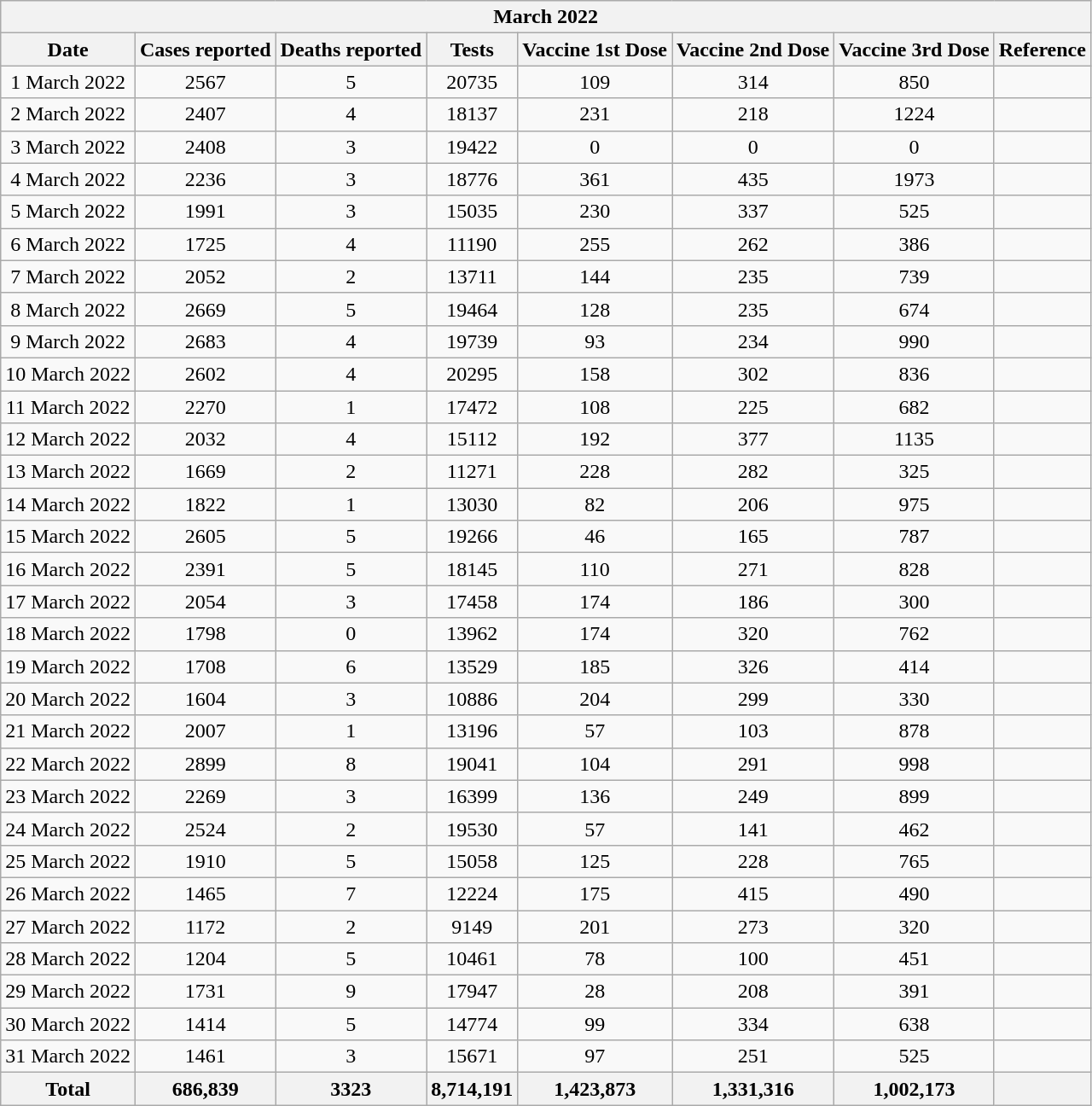<table class="wikitable sortable" style="text-align:center;">
<tr>
<th colspan="8">March 2022</th>
</tr>
<tr>
<th>Date</th>
<th>Cases reported</th>
<th>Deaths reported</th>
<th>Tests</th>
<th>Vaccine 1st Dose</th>
<th>Vaccine 2nd Dose</th>
<th>Vaccine 3rd Dose</th>
<th>Reference</th>
</tr>
<tr>
<td>1 March 2022</td>
<td>2567</td>
<td>5</td>
<td>20735</td>
<td>109</td>
<td>314</td>
<td>850</td>
<td></td>
</tr>
<tr>
<td>2 March 2022</td>
<td>2407</td>
<td>4</td>
<td>18137</td>
<td>231</td>
<td>218</td>
<td>1224</td>
<td></td>
</tr>
<tr>
<td>3 March 2022</td>
<td>2408</td>
<td>3</td>
<td>19422</td>
<td>0</td>
<td>0</td>
<td>0</td>
<td></td>
</tr>
<tr>
<td>4 March 2022</td>
<td>2236</td>
<td>3</td>
<td>18776</td>
<td>361</td>
<td>435</td>
<td>1973</td>
<td></td>
</tr>
<tr>
<td>5 March 2022</td>
<td>1991</td>
<td>3</td>
<td>15035</td>
<td>230</td>
<td>337</td>
<td>525</td>
<td></td>
</tr>
<tr>
<td>6 March 2022</td>
<td>1725</td>
<td>4</td>
<td>11190</td>
<td>255</td>
<td>262</td>
<td>386</td>
<td></td>
</tr>
<tr>
<td>7 March 2022</td>
<td>2052</td>
<td>2</td>
<td>13711</td>
<td>144</td>
<td>235</td>
<td>739</td>
<td></td>
</tr>
<tr>
<td>8 March 2022</td>
<td>2669</td>
<td>5</td>
<td>19464</td>
<td>128</td>
<td>235</td>
<td>674</td>
<td></td>
</tr>
<tr>
<td>9 March 2022</td>
<td>2683</td>
<td>4</td>
<td>19739</td>
<td>93</td>
<td>234</td>
<td>990</td>
<td></td>
</tr>
<tr>
<td>10 March 2022</td>
<td>2602</td>
<td>4</td>
<td>20295</td>
<td>158</td>
<td>302</td>
<td>836</td>
<td></td>
</tr>
<tr>
<td>11 March 2022</td>
<td>2270</td>
<td>1</td>
<td>17472</td>
<td>108</td>
<td>225</td>
<td>682</td>
<td></td>
</tr>
<tr>
<td>12 March 2022</td>
<td>2032</td>
<td>4</td>
<td>15112</td>
<td>192</td>
<td>377</td>
<td>1135</td>
<td></td>
</tr>
<tr>
<td>13 March 2022</td>
<td>1669</td>
<td>2</td>
<td>11271</td>
<td>228</td>
<td>282</td>
<td>325</td>
<td></td>
</tr>
<tr>
<td>14 March 2022</td>
<td>1822</td>
<td>1</td>
<td>13030</td>
<td>82</td>
<td>206</td>
<td>975</td>
<td></td>
</tr>
<tr>
<td>15 March 2022</td>
<td>2605</td>
<td>5</td>
<td>19266</td>
<td>46</td>
<td>165</td>
<td>787</td>
<td></td>
</tr>
<tr>
<td>16 March 2022</td>
<td>2391</td>
<td>5</td>
<td>18145</td>
<td>110</td>
<td>271</td>
<td>828</td>
<td></td>
</tr>
<tr>
<td>17 March 2022</td>
<td>2054</td>
<td>3</td>
<td>17458</td>
<td>174</td>
<td>186</td>
<td>300</td>
<td></td>
</tr>
<tr>
<td>18 March 2022</td>
<td>1798</td>
<td>0</td>
<td>13962</td>
<td>174</td>
<td>320</td>
<td>762</td>
<td></td>
</tr>
<tr>
<td>19 March 2022</td>
<td>1708</td>
<td>6</td>
<td>13529</td>
<td>185</td>
<td>326</td>
<td>414</td>
<td></td>
</tr>
<tr>
<td>20 March 2022</td>
<td>1604</td>
<td>3</td>
<td>10886</td>
<td>204</td>
<td>299</td>
<td>330</td>
<td></td>
</tr>
<tr>
<td>21 March 2022</td>
<td>2007</td>
<td>1</td>
<td>13196</td>
<td>57</td>
<td>103</td>
<td>878</td>
<td></td>
</tr>
<tr>
<td>22 March 2022</td>
<td>2899</td>
<td>8</td>
<td>19041</td>
<td>104</td>
<td>291</td>
<td>998</td>
<td></td>
</tr>
<tr>
<td>23 March 2022</td>
<td>2269</td>
<td>3</td>
<td>16399</td>
<td>136</td>
<td>249</td>
<td>899</td>
<td></td>
</tr>
<tr>
<td>24 March 2022</td>
<td>2524</td>
<td>2</td>
<td>19530</td>
<td>57</td>
<td>141</td>
<td>462</td>
<td></td>
</tr>
<tr>
<td>25 March 2022</td>
<td>1910</td>
<td>5</td>
<td>15058</td>
<td>125</td>
<td>228</td>
<td>765</td>
<td></td>
</tr>
<tr>
<td>26 March 2022</td>
<td>1465</td>
<td>7</td>
<td>12224</td>
<td>175</td>
<td>415</td>
<td>490</td>
<td></td>
</tr>
<tr>
<td>27 March 2022</td>
<td>1172</td>
<td>2</td>
<td>9149</td>
<td>201</td>
<td>273</td>
<td>320</td>
<td></td>
</tr>
<tr>
<td>28 March 2022</td>
<td>1204</td>
<td>5</td>
<td>10461</td>
<td>78</td>
<td>100</td>
<td>451</td>
<td></td>
</tr>
<tr>
<td>29 March 2022</td>
<td>1731</td>
<td>9</td>
<td>17947</td>
<td>28</td>
<td>208</td>
<td>391</td>
<td></td>
</tr>
<tr>
<td>30 March 2022</td>
<td>1414</td>
<td>5</td>
<td>14774</td>
<td>99</td>
<td>334</td>
<td>638</td>
<td></td>
</tr>
<tr>
<td>31 March 2022</td>
<td>1461</td>
<td>3</td>
<td>15671</td>
<td>97</td>
<td>251</td>
<td>525</td>
<td></td>
</tr>
<tr>
<th>Total</th>
<th>686,839</th>
<th>3323</th>
<th>8,714,191</th>
<th>1,423,873</th>
<th>1,331,316</th>
<th>1,002,173</th>
<th></th>
</tr>
</table>
